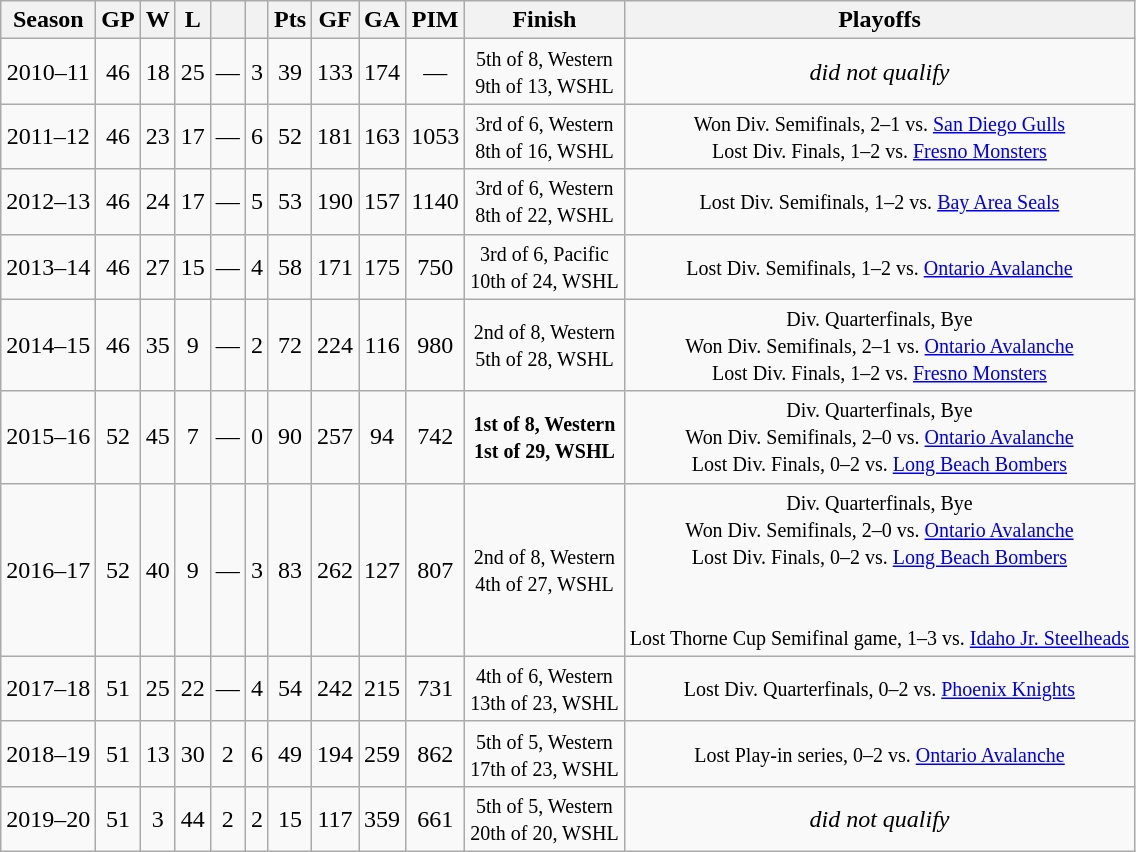<table class="wikitable" style="text-align:center">
<tr>
<th>Season</th>
<th>GP</th>
<th>W</th>
<th>L</th>
<th></th>
<th></th>
<th>Pts</th>
<th>GF</th>
<th>GA</th>
<th>PIM</th>
<th>Finish</th>
<th>Playoffs</th>
</tr>
<tr>
<td>2010–11</td>
<td>46</td>
<td>18</td>
<td>25</td>
<td>—</td>
<td>3</td>
<td>39</td>
<td>133</td>
<td>174</td>
<td>—</td>
<td><small>5th of 8, Western<br>9th of 13, WSHL</small></td>
<td><em>did not qualify</em></td>
</tr>
<tr>
<td>2011–12</td>
<td>46</td>
<td>23</td>
<td>17</td>
<td>—</td>
<td>6</td>
<td>52</td>
<td>181</td>
<td>163</td>
<td>1053</td>
<td><small>3rd of 6, Western<br>8th of 16, WSHL</small></td>
<td><small>Won Div. Semifinals, 2–1 vs. <a href='#'>San Diego Gulls</a><br>Lost Div. Finals, 1–2 vs. <a href='#'>Fresno Monsters</a></small></td>
</tr>
<tr>
<td>2012–13</td>
<td>46</td>
<td>24</td>
<td>17</td>
<td>—</td>
<td>5</td>
<td>53</td>
<td>190</td>
<td>157</td>
<td>1140</td>
<td><small>3rd of 6, Western<br>8th of 22, WSHL</small></td>
<td><small>Lost Div. Semifinals, 1–2 vs. <a href='#'>Bay Area Seals</a></small></td>
</tr>
<tr>
<td>2013–14</td>
<td>46</td>
<td>27</td>
<td>15</td>
<td>—</td>
<td>4</td>
<td>58</td>
<td>171</td>
<td>175</td>
<td>750</td>
<td><small>3rd of 6, Pacific<br>10th of 24, WSHL</small></td>
<td><small>Lost Div. Semifinals, 1–2 vs. <a href='#'>Ontario Avalanche</a></small></td>
</tr>
<tr>
<td>2014–15</td>
<td>46</td>
<td>35</td>
<td>9</td>
<td>—</td>
<td>2</td>
<td>72</td>
<td>224</td>
<td>116</td>
<td>980</td>
<td><small>2nd of 8, Western<br>5th of 28, WSHL</small></td>
<td><small>Div. Quarterfinals, Bye<br>Won Div. Semifinals, 2–1 vs. <a href='#'>Ontario Avalanche</a><br>Lost Div. Finals, 1–2 vs. <a href='#'>Fresno Monsters</a></small></td>
</tr>
<tr>
<td>2015–16</td>
<td>52</td>
<td>45</td>
<td>7</td>
<td>—</td>
<td>0</td>
<td>90</td>
<td>257</td>
<td>94</td>
<td>742</td>
<td><small><strong>1st of 8, Western<br>1st of 29, WSHL</strong></small></td>
<td><small>Div. Quarterfinals, Bye<br>Won Div. Semifinals, 2–0 vs. <a href='#'>Ontario Avalanche</a><br>Lost Div. Finals, 0–2 vs. <a href='#'>Long Beach Bombers</a></small></td>
</tr>
<tr>
<td>2016–17</td>
<td>52</td>
<td>40</td>
<td>9</td>
<td>—</td>
<td>3</td>
<td>83</td>
<td>262</td>
<td>127</td>
<td>807</td>
<td><small>2nd of 8, Western<br>4th of 27, WSHL</small></td>
<td><small>Div. Quarterfinals, Bye<br>Won Div. Semifinals, 2–0 vs. <a href='#'>Ontario Avalanche</a><br>Lost Div. Finals, 0–2 vs. <a href='#'>Long Beach Bombers</a><br><br><br>Lost Thorne Cup Semifinal game, 1–3 vs. <a href='#'>Idaho Jr. Steelheads</a></small></td>
</tr>
<tr>
<td>2017–18</td>
<td>51</td>
<td>25</td>
<td>22</td>
<td>—</td>
<td>4</td>
<td>54</td>
<td>242</td>
<td>215</td>
<td>731</td>
<td><small>4th of 6, Western<br>13th of 23, WSHL</small></td>
<td><small>Lost Div. Quarterfinals, 0–2 vs. <a href='#'>Phoenix Knights</a></small></td>
</tr>
<tr>
<td>2018–19</td>
<td>51</td>
<td>13</td>
<td>30</td>
<td>2</td>
<td>6</td>
<td>49</td>
<td>194</td>
<td>259</td>
<td>862</td>
<td><small>5th of 5, Western<br>17th of 23, WSHL</small></td>
<td><small>Lost Play-in series, 0–2 vs. <a href='#'>Ontario Avalanche</a></small></td>
</tr>
<tr>
<td>2019–20</td>
<td>51</td>
<td>3</td>
<td>44</td>
<td>2</td>
<td>2</td>
<td>15</td>
<td>117</td>
<td>359</td>
<td>661</td>
<td><small>5th of 5, Western<br>20th of 20, WSHL</small></td>
<td><em>did not qualify</em></td>
</tr>
</table>
